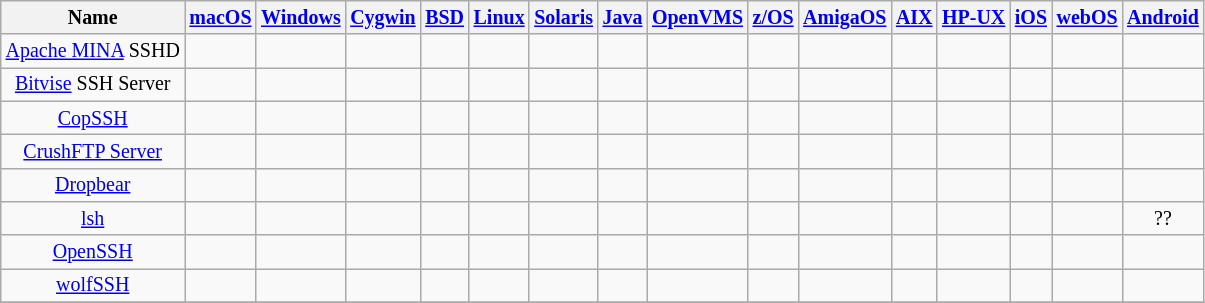<table class="wikitable sortable sort-under" style="font-size: smaller; text-align: center; width: auto">
<tr>
<th>Name</th>
<th><a href='#'>macOS</a></th>
<th><a href='#'>Windows</a></th>
<th><a href='#'>Cygwin</a></th>
<th><a href='#'>BSD</a></th>
<th><a href='#'>Linux</a></th>
<th><a href='#'>Solaris</a></th>
<th><a href='#'>Java</a></th>
<th><a href='#'>OpenVMS</a></th>
<th><a href='#'>z/OS</a></th>
<th><a href='#'>AmigaOS</a></th>
<th><a href='#'>AIX</a></th>
<th><a href='#'>HP-UX</a></th>
<th><a href='#'>iOS</a></th>
<th><a href='#'>webOS</a></th>
<th><a href='#'>Android</a></th>
</tr>
<tr>
<td><a href='#'>Apache MINA</a> SSHD</td>
<td></td>
<td></td>
<td></td>
<td></td>
<td></td>
<td></td>
<td></td>
<td></td>
<td></td>
<td></td>
<td></td>
<td></td>
<td></td>
<td></td>
<td></td>
</tr>
<tr>
<td><a href='#'>Bitvise</a> SSH Server</td>
<td></td>
<td></td>
<td></td>
<td></td>
<td></td>
<td></td>
<td></td>
<td></td>
<td></td>
<td></td>
<td></td>
<td></td>
<td></td>
<td></td>
<td></td>
</tr>
<tr>
<td><a href='#'>CopSSH</a></td>
<td></td>
<td></td>
<td></td>
<td></td>
<td></td>
<td></td>
<td></td>
<td></td>
<td></td>
<td></td>
<td></td>
<td></td>
<td></td>
<td></td>
<td></td>
</tr>
<tr>
<td><a href='#'>CrushFTP Server</a></td>
<td></td>
<td></td>
<td></td>
<td></td>
<td></td>
<td></td>
<td></td>
<td></td>
<td></td>
<td></td>
<td></td>
<td></td>
<td></td>
<td></td>
<td></td>
</tr>
<tr>
<td><a href='#'>Dropbear</a></td>
<td></td>
<td></td>
<td></td>
<td></td>
<td></td>
<td></td>
<td></td>
<td></td>
<td></td>
<td></td>
<td></td>
<td></td>
<td></td>
<td></td>
<td></td>
</tr>
<tr>
<td><a href='#'>lsh</a></td>
<td></td>
<td></td>
<td></td>
<td></td>
<td></td>
<td></td>
<td></td>
<td></td>
<td></td>
<td></td>
<td></td>
<td></td>
<td></td>
<td></td>
<td>??</td>
</tr>
<tr>
<td><a href='#'>OpenSSH</a></td>
<td></td>
<td></td>
<td></td>
<td></td>
<td></td>
<td></td>
<td></td>
<td></td>
<td></td>
<td></td>
<td></td>
<td></td>
<td></td>
<td></td>
<td></td>
</tr>
<tr>
<td><a href='#'>wolfSSH</a></td>
<td></td>
<td></td>
<td></td>
<td></td>
<td></td>
<td></td>
<td></td>
<td></td>
<td></td>
<td></td>
<td></td>
<td></td>
<td></td>
<td></td>
<td></td>
</tr>
<tr>
</tr>
</table>
